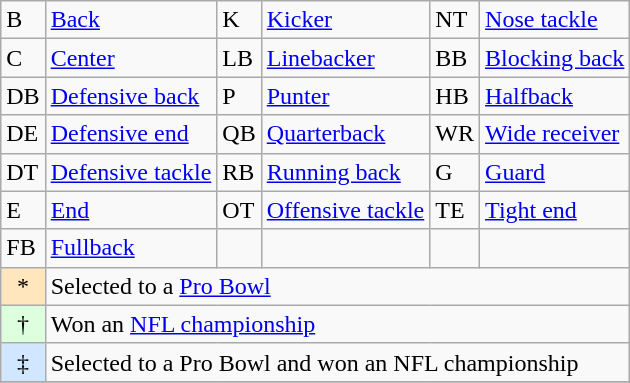<table class="wikitable">
<tr>
<td>B</td>
<td><a href='#'>Back</a></td>
<td>K</td>
<td><a href='#'>Kicker</a></td>
<td>NT</td>
<td><a href='#'>Nose tackle</a></td>
</tr>
<tr>
<td>C</td>
<td><a href='#'>Center</a></td>
<td>LB</td>
<td><a href='#'>Linebacker</a></td>
<td>BB</td>
<td><a href='#'>Blocking back</a></td>
</tr>
<tr>
<td>DB</td>
<td><a href='#'>Defensive back</a></td>
<td>P</td>
<td><a href='#'>Punter</a></td>
<td>HB</td>
<td><a href='#'>Halfback</a></td>
</tr>
<tr>
<td>DE</td>
<td><a href='#'>Defensive end</a></td>
<td>QB</td>
<td><a href='#'>Quarterback</a></td>
<td>WR</td>
<td><a href='#'>Wide receiver</a></td>
</tr>
<tr>
<td>DT</td>
<td><a href='#'>Defensive tackle</a></td>
<td>RB</td>
<td><a href='#'>Running back</a></td>
<td>G</td>
<td><a href='#'>Guard</a></td>
</tr>
<tr>
<td>E</td>
<td><a href='#'>End</a></td>
<td>OT</td>
<td><a href='#'>Offensive tackle</a></td>
<td>TE</td>
<td><a href='#'>Tight end</a></td>
</tr>
<tr>
<td>FB</td>
<td><a href='#'>Fullback</a></td>
<td></td>
<td></td>
<td></td>
<td></td>
</tr>
<tr>
<td style="background-color:#FFE6BD" align="center">*</td>
<td colspan="5">Selected to a <a href='#'>Pro Bowl</a></td>
</tr>
<tr>
<td style="background-color:#DDFFDD" align="center">†</td>
<td colspan="5">Won an <a href='#'>NFL championship</a></td>
</tr>
<tr>
<td style="background-color:#D0E7FF" align="center">‡</td>
<td colspan="5">Selected to a Pro Bowl and won an NFL championship</td>
</tr>
<tr>
</tr>
</table>
